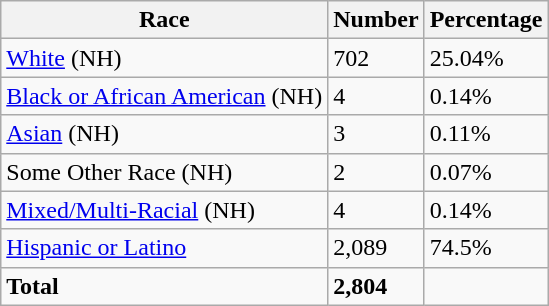<table class="wikitable">
<tr>
<th>Race</th>
<th>Number</th>
<th>Percentage</th>
</tr>
<tr>
<td><a href='#'>White</a> (NH)</td>
<td>702</td>
<td>25.04%</td>
</tr>
<tr>
<td><a href='#'>Black or African American</a> (NH)</td>
<td>4</td>
<td>0.14%</td>
</tr>
<tr>
<td><a href='#'>Asian</a> (NH)</td>
<td>3</td>
<td>0.11%</td>
</tr>
<tr>
<td>Some Other Race (NH)</td>
<td>2</td>
<td>0.07%</td>
</tr>
<tr>
<td><a href='#'>Mixed/Multi-Racial</a> (NH)</td>
<td>4</td>
<td>0.14%</td>
</tr>
<tr>
<td><a href='#'>Hispanic or Latino</a></td>
<td>2,089</td>
<td>74.5%</td>
</tr>
<tr>
<td><strong>Total</strong></td>
<td><strong>2,804</strong></td>
<td></td>
</tr>
</table>
